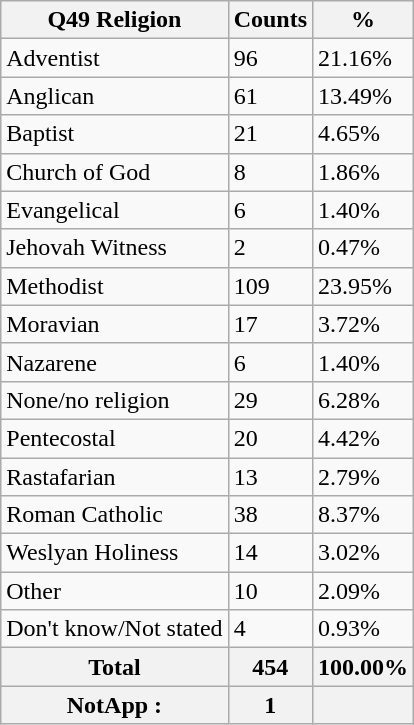<table class="wikitable sortable">
<tr>
<th>Q49 Religion</th>
<th>Counts</th>
<th>%</th>
</tr>
<tr>
<td>Adventist</td>
<td>96</td>
<td>21.16%</td>
</tr>
<tr>
<td>Anglican</td>
<td>61</td>
<td>13.49%</td>
</tr>
<tr>
<td>Baptist</td>
<td>21</td>
<td>4.65%</td>
</tr>
<tr>
<td>Church of God</td>
<td>8</td>
<td>1.86%</td>
</tr>
<tr>
<td>Evangelical</td>
<td>6</td>
<td>1.40%</td>
</tr>
<tr>
<td>Jehovah Witness</td>
<td>2</td>
<td>0.47%</td>
</tr>
<tr>
<td>Methodist</td>
<td>109</td>
<td>23.95%</td>
</tr>
<tr>
<td>Moravian</td>
<td>17</td>
<td>3.72%</td>
</tr>
<tr>
<td>Nazarene</td>
<td>6</td>
<td>1.40%</td>
</tr>
<tr>
<td>None/no religion</td>
<td>29</td>
<td>6.28%</td>
</tr>
<tr>
<td>Pentecostal</td>
<td>20</td>
<td>4.42%</td>
</tr>
<tr>
<td>Rastafarian</td>
<td>13</td>
<td>2.79%</td>
</tr>
<tr>
<td>Roman Catholic</td>
<td>38</td>
<td>8.37%</td>
</tr>
<tr>
<td>Weslyan Holiness</td>
<td>14</td>
<td>3.02%</td>
</tr>
<tr>
<td>Other</td>
<td>10</td>
<td>2.09%</td>
</tr>
<tr>
<td>Don't know/Not stated</td>
<td>4</td>
<td>0.93%</td>
</tr>
<tr>
<th>Total</th>
<th>454</th>
<th>100.00%</th>
</tr>
<tr>
<th>NotApp :</th>
<th>1</th>
<th></th>
</tr>
</table>
